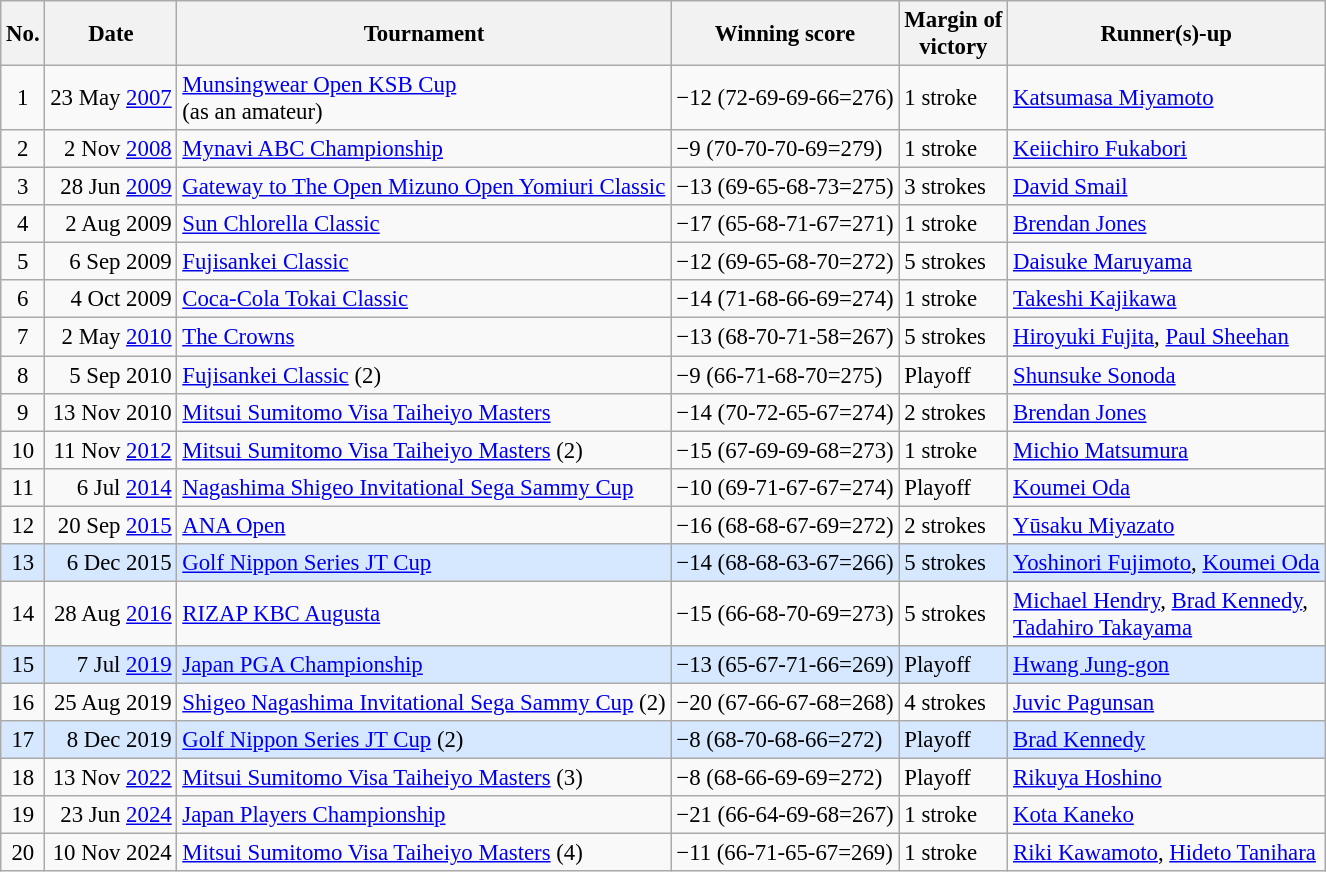<table class="wikitable" style="font-size:95%;">
<tr>
<th>No.</th>
<th>Date</th>
<th>Tournament</th>
<th>Winning score</th>
<th>Margin of<br>victory</th>
<th>Runner(s)-up</th>
</tr>
<tr>
<td align=center>1</td>
<td align=right>23 May <a href='#'>2007</a></td>
<td><a href='#'>Munsingwear Open KSB Cup</a><br>(as an amateur)</td>
<td>−12 (72-69-69-66=276)</td>
<td>1 stroke</td>
<td> <a href='#'>Katsumasa Miyamoto</a></td>
</tr>
<tr>
<td align=center>2</td>
<td align=right>2 Nov <a href='#'>2008</a></td>
<td><a href='#'>Mynavi ABC Championship</a></td>
<td>−9 (70-70-70-69=279)</td>
<td>1 stroke</td>
<td> <a href='#'>Keiichiro Fukabori</a></td>
</tr>
<tr>
<td align=center>3</td>
<td align=right>28 Jun <a href='#'>2009</a></td>
<td><a href='#'>Gateway to The Open Mizuno Open Yomiuri Classic</a></td>
<td>−13 (69-65-68-73=275)</td>
<td>3 strokes</td>
<td> <a href='#'>David Smail</a></td>
</tr>
<tr>
<td align=center>4</td>
<td align=right>2 Aug 2009</td>
<td><a href='#'>Sun Chlorella Classic</a></td>
<td>−17 (65-68-71-67=271)</td>
<td>1 stroke</td>
<td> <a href='#'>Brendan Jones</a></td>
</tr>
<tr>
<td align=center>5</td>
<td align=right>6 Sep 2009</td>
<td><a href='#'>Fujisankei Classic</a></td>
<td>−12 (69-65-68-70=272)</td>
<td>5 strokes</td>
<td> <a href='#'>Daisuke Maruyama</a></td>
</tr>
<tr>
<td align=center>6</td>
<td align=right>4 Oct 2009</td>
<td><a href='#'>Coca-Cola Tokai Classic</a></td>
<td>−14 (71-68-66-69=274)</td>
<td>1 stroke</td>
<td> <a href='#'>Takeshi Kajikawa</a></td>
</tr>
<tr>
<td align=center>7</td>
<td align=right>2 May <a href='#'>2010</a></td>
<td><a href='#'>The Crowns</a></td>
<td>−13 (68-70-71-58=267)</td>
<td>5 strokes</td>
<td> <a href='#'>Hiroyuki Fujita</a>,  <a href='#'>Paul Sheehan</a></td>
</tr>
<tr>
<td align=center>8</td>
<td align=right>5 Sep 2010</td>
<td><a href='#'>Fujisankei Classic</a> (2)</td>
<td>−9 (66-71-68-70=275)</td>
<td>Playoff</td>
<td> <a href='#'>Shunsuke Sonoda</a></td>
</tr>
<tr>
<td align=center>9</td>
<td align=right>13 Nov 2010</td>
<td><a href='#'>Mitsui Sumitomo Visa Taiheiyo Masters</a></td>
<td>−14 (70-72-65-67=274)</td>
<td>2 strokes</td>
<td> <a href='#'>Brendan Jones</a></td>
</tr>
<tr>
<td align=center>10</td>
<td align=right>11 Nov <a href='#'>2012</a></td>
<td><a href='#'>Mitsui Sumitomo Visa Taiheiyo Masters</a> (2)</td>
<td>−15 (67-69-69-68=273)</td>
<td>1 stroke</td>
<td> <a href='#'>Michio Matsumura</a></td>
</tr>
<tr>
<td align=center>11</td>
<td align=right>6 Jul <a href='#'>2014</a></td>
<td><a href='#'>Nagashima Shigeo Invitational Sega Sammy Cup</a></td>
<td>−10 (69-71-67-67=274)</td>
<td>Playoff</td>
<td> <a href='#'>Koumei Oda</a></td>
</tr>
<tr>
<td align=center>12</td>
<td align=right>20 Sep <a href='#'>2015</a></td>
<td><a href='#'>ANA Open</a></td>
<td>−16 (68-68-67-69=272)</td>
<td>2 strokes</td>
<td> <a href='#'>Yūsaku Miyazato</a></td>
</tr>
<tr style="background:#D6E8FF;">
<td align=center>13</td>
<td align=right>6 Dec 2015</td>
<td><a href='#'>Golf Nippon Series JT Cup</a></td>
<td>−14 (68-68-63-67=266)</td>
<td>5 strokes</td>
<td> <a href='#'>Yoshinori Fujimoto</a>,  <a href='#'>Koumei Oda</a></td>
</tr>
<tr>
<td align=center>14</td>
<td align=right>28 Aug <a href='#'>2016</a></td>
<td><a href='#'>RIZAP KBC Augusta</a></td>
<td>−15 (66-68-70-69=273)</td>
<td>5 strokes</td>
<td> <a href='#'>Michael Hendry</a>,  <a href='#'>Brad Kennedy</a>,<br> <a href='#'>Tadahiro Takayama</a></td>
</tr>
<tr style="background:#D6E8FF;">
<td align=center>15</td>
<td align=right>7 Jul <a href='#'>2019</a></td>
<td><a href='#'>Japan PGA Championship</a></td>
<td>−13 (65-67-71-66=269)</td>
<td>Playoff</td>
<td> <a href='#'>Hwang Jung-gon</a></td>
</tr>
<tr>
<td align=center>16</td>
<td align=right>25 Aug 2019</td>
<td><a href='#'>Shigeo Nagashima Invitational Sega Sammy Cup</a> (2)</td>
<td>−20 (67-66-67-68=268)</td>
<td>4 strokes</td>
<td> <a href='#'>Juvic Pagunsan</a></td>
</tr>
<tr style="background:#D6E8FF;">
<td align=center>17</td>
<td align=right>8 Dec 2019</td>
<td><a href='#'>Golf Nippon Series JT Cup</a> (2)</td>
<td>−8 (68-70-68-66=272)</td>
<td>Playoff</td>
<td> <a href='#'>Brad Kennedy</a></td>
</tr>
<tr>
<td align=center>18</td>
<td align=right>13 Nov <a href='#'>2022</a></td>
<td><a href='#'>Mitsui Sumitomo Visa Taiheiyo Masters</a> (3)</td>
<td>−8 (68-66-69-69=272)</td>
<td>Playoff</td>
<td> <a href='#'>Rikuya Hoshino</a></td>
</tr>
<tr>
<td align=center>19</td>
<td align=right>23 Jun <a href='#'>2024</a></td>
<td><a href='#'>Japan Players Championship</a></td>
<td>−21 (66-64-69-68=267)</td>
<td>1 stroke</td>
<td> <a href='#'>Kota Kaneko</a></td>
</tr>
<tr>
<td align=center>20</td>
<td align=right>10 Nov 2024</td>
<td><a href='#'>Mitsui Sumitomo Visa Taiheiyo Masters</a> (4)</td>
<td>−11 (66-71-65-67=269)</td>
<td>1 stroke</td>
<td> <a href='#'>Riki Kawamoto</a>,  <a href='#'>Hideto Tanihara</a></td>
</tr>
</table>
